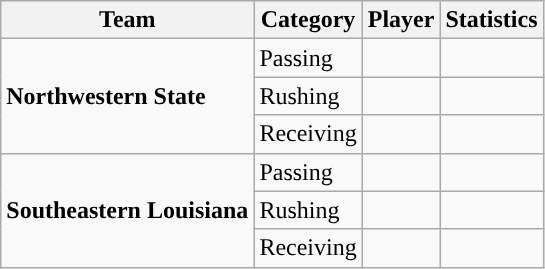<table class="wikitable" style="float: left;">
<tr>
<th>Team</th>
<th>Category</th>
<th>Player</th>
<th>Statistics</th>
</tr>
<tr>
<td rowspan=3><strong>Northwestern State</strong></td>
<td>Passing</td>
<td> </td>
<td> </td>
</tr>
<tr>
<td>Rushing</td>
<td> </td>
<td> </td>
</tr>
<tr>
<td>Receiving</td>
<td> </td>
<td> </td>
</tr>
<tr>
<td rowspan=3><strong>Southeastern Louisiana</strong></td>
<td>Passing</td>
<td> </td>
<td> </td>
</tr>
<tr>
<td>Rushing</td>
<td> </td>
<td> </td>
</tr>
<tr>
<td>Receiving</td>
<td> </td>
<td> </td>
</tr>
</table>
